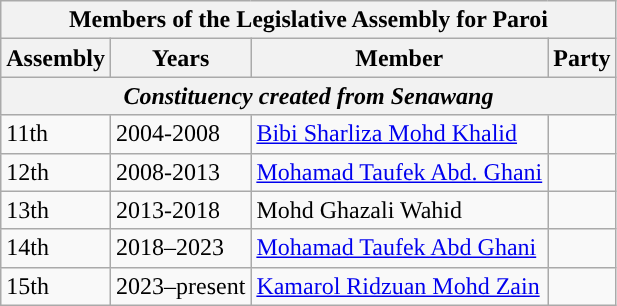<table class=wikitable>
<tr>
<th colspan=4>Members of the Legislative Assembly for Paroi</th>
</tr>
<tr>
<th>Assembly</th>
<th>Years</th>
<th>Member</th>
<th>Party</th>
</tr>
<tr>
<th colspan=4 align=center><em>Constituency created from Senawang</em></th>
</tr>
<tr>
<td>11th</td>
<td>2004-2008</td>
<td><a href='#'>Bibi Sharliza Mohd Khalid</a></td>
<td></td>
</tr>
<tr>
<td>12th</td>
<td>2008-2013</td>
<td><a href='#'>Mohamad Taufek Abd. Ghani</a></td>
<td></td>
</tr>
<tr>
<td>13th</td>
<td>2013-2018</td>
<td>Mohd Ghazali Wahid</td>
<td></td>
</tr>
<tr>
<td>14th</td>
<td>2018–2023</td>
<td><a href='#'>Mohamad Taufek Abd Ghani</a></td>
<td></td>
</tr>
<tr>
<td>15th</td>
<td>2023–present</td>
<td><a href='#'>Kamarol Ridzuan Mohd Zain</a></td>
<td></td>
</tr>
</table>
